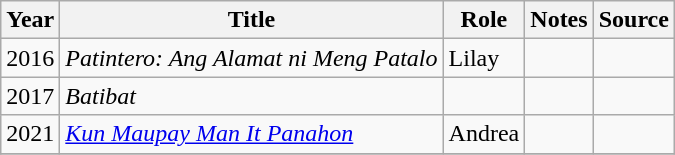<table class="wikitable sortable" >
<tr>
<th>Year</th>
<th>Title</th>
<th>Role</th>
<th class="unsortable">Notes </th>
<th class="unsortable">Source </th>
</tr>
<tr>
<td>2016</td>
<td><em>Patintero: Ang Alamat ni Meng Patalo</em></td>
<td>Lilay</td>
<td></td>
<td></td>
</tr>
<tr>
<td>2017</td>
<td><em>Batibat</em></td>
<td></td>
<td></td>
<td></td>
</tr>
<tr>
<td>2021</td>
<td><em><a href='#'>Kun Maupay Man It Panahon</a></em></td>
<td>Andrea</td>
<td></td>
<td></td>
</tr>
<tr>
</tr>
</table>
